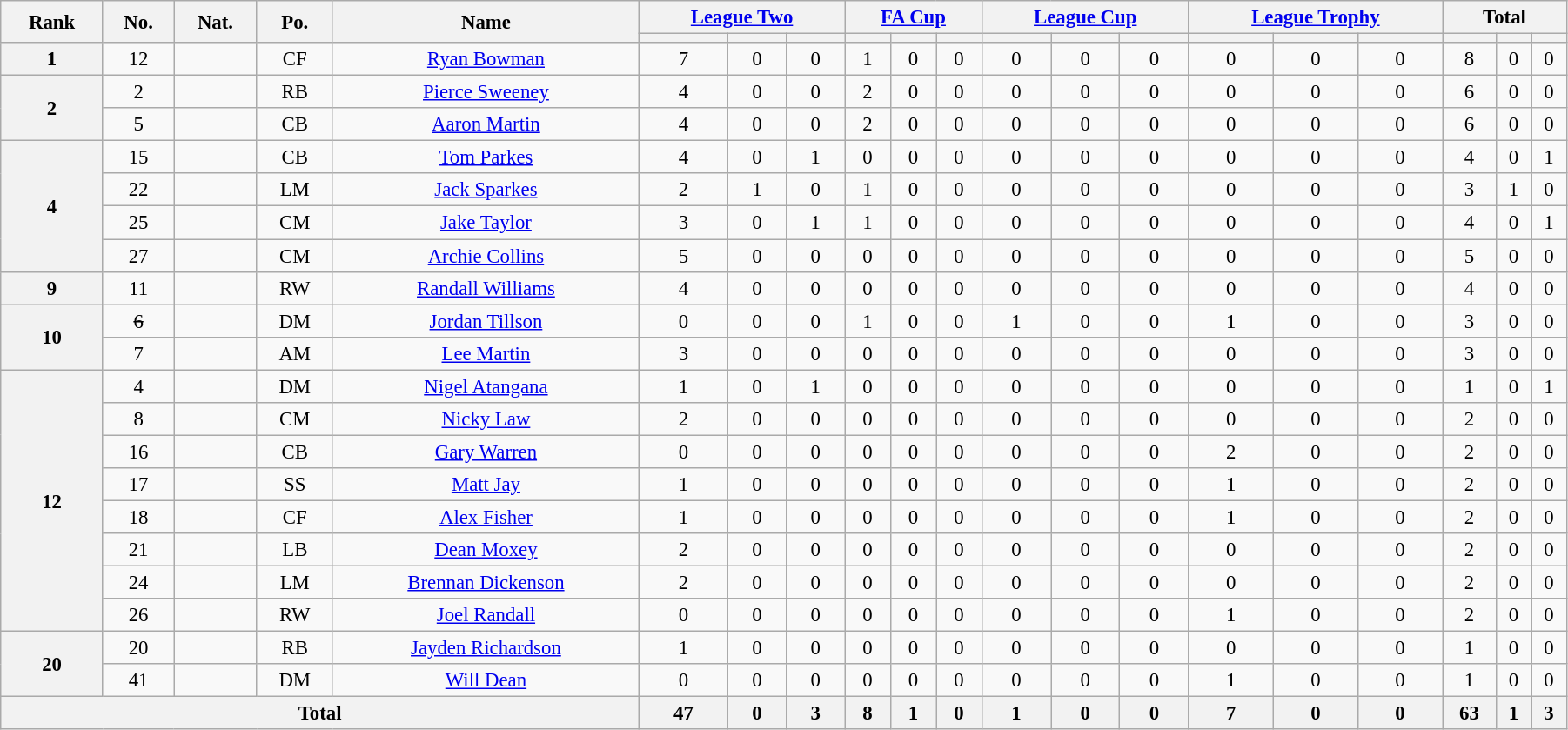<table class="wikitable" style="text-align:center; font-size:95%; width:95%;">
<tr>
<th rowspan=2>Rank</th>
<th rowspan=2>No.</th>
<th rowspan=2>Nat.</th>
<th rowspan=2>Po.</th>
<th rowspan=2>Name</th>
<th colspan=3><a href='#'>League Two</a></th>
<th colspan=3><a href='#'>FA Cup</a></th>
<th colspan=3><a href='#'>League Cup</a></th>
<th colspan=3><a href='#'>League Trophy</a></th>
<th colspan=3>Total</th>
</tr>
<tr>
<th></th>
<th></th>
<th></th>
<th></th>
<th></th>
<th></th>
<th></th>
<th></th>
<th></th>
<th></th>
<th></th>
<th></th>
<th></th>
<th></th>
<th></th>
</tr>
<tr>
<th rowspan=1>1</th>
<td>12</td>
<td></td>
<td>CF</td>
<td><a href='#'>Ryan Bowman</a></td>
<td>7</td>
<td>0</td>
<td>0</td>
<td>1</td>
<td>0</td>
<td>0</td>
<td>0</td>
<td>0</td>
<td>0</td>
<td>0</td>
<td>0</td>
<td>0</td>
<td>8</td>
<td>0</td>
<td>0</td>
</tr>
<tr>
<th rowspan=2>2</th>
<td>2</td>
<td></td>
<td>RB</td>
<td><a href='#'>Pierce Sweeney</a></td>
<td>4</td>
<td>0</td>
<td>0</td>
<td>2</td>
<td>0</td>
<td>0</td>
<td>0</td>
<td>0</td>
<td>0</td>
<td>0</td>
<td>0</td>
<td>0</td>
<td>6</td>
<td>0</td>
<td>0</td>
</tr>
<tr>
<td>5</td>
<td></td>
<td>CB</td>
<td><a href='#'>Aaron Martin</a></td>
<td>4</td>
<td>0</td>
<td>0</td>
<td>2</td>
<td>0</td>
<td>0</td>
<td>0</td>
<td>0</td>
<td>0</td>
<td>0</td>
<td>0</td>
<td>0</td>
<td>6</td>
<td>0</td>
<td>0</td>
</tr>
<tr>
<th rowspan=4>4</th>
<td>15</td>
<td></td>
<td>CB</td>
<td><a href='#'>Tom Parkes</a></td>
<td>4</td>
<td>0</td>
<td>1</td>
<td>0</td>
<td>0</td>
<td>0</td>
<td>0</td>
<td>0</td>
<td>0</td>
<td>0</td>
<td>0</td>
<td>0</td>
<td>4</td>
<td>0</td>
<td>1</td>
</tr>
<tr>
<td>22</td>
<td></td>
<td>LM</td>
<td><a href='#'>Jack Sparkes</a></td>
<td>2</td>
<td>1</td>
<td>0</td>
<td>1</td>
<td>0</td>
<td>0</td>
<td>0</td>
<td>0</td>
<td>0</td>
<td>0</td>
<td>0</td>
<td>0</td>
<td>3</td>
<td>1</td>
<td>0</td>
</tr>
<tr>
<td>25</td>
<td></td>
<td>CM</td>
<td><a href='#'>Jake Taylor</a></td>
<td>3</td>
<td>0</td>
<td>1</td>
<td>1</td>
<td>0</td>
<td>0</td>
<td>0</td>
<td>0</td>
<td>0</td>
<td>0</td>
<td>0</td>
<td>0</td>
<td>4</td>
<td>0</td>
<td>1</td>
</tr>
<tr>
<td>27</td>
<td></td>
<td>CM</td>
<td><a href='#'>Archie Collins</a></td>
<td>5</td>
<td>0</td>
<td>0</td>
<td>0</td>
<td>0</td>
<td>0</td>
<td>0</td>
<td>0</td>
<td>0</td>
<td>0</td>
<td>0</td>
<td>0</td>
<td>5</td>
<td>0</td>
<td>0</td>
</tr>
<tr>
<th rowspan=1>9</th>
<td>11</td>
<td></td>
<td>RW</td>
<td><a href='#'>Randall Williams</a></td>
<td>4</td>
<td>0</td>
<td>0</td>
<td>0</td>
<td>0</td>
<td>0</td>
<td>0</td>
<td>0</td>
<td>0</td>
<td>0</td>
<td>0</td>
<td>0</td>
<td>4</td>
<td>0</td>
<td>0</td>
</tr>
<tr>
<th rowspan=2>10</th>
<td><s>6</s></td>
<td></td>
<td>DM</td>
<td><a href='#'>Jordan Tillson</a></td>
<td>0</td>
<td>0</td>
<td>0</td>
<td>1</td>
<td>0</td>
<td>0</td>
<td>1</td>
<td>0</td>
<td>0</td>
<td>1</td>
<td>0</td>
<td>0</td>
<td>3</td>
<td>0</td>
<td>0</td>
</tr>
<tr>
<td>7</td>
<td></td>
<td>AM</td>
<td><a href='#'>Lee Martin</a></td>
<td>3</td>
<td>0</td>
<td>0</td>
<td>0</td>
<td>0</td>
<td>0</td>
<td>0</td>
<td>0</td>
<td>0</td>
<td>0</td>
<td>0</td>
<td>0</td>
<td>3</td>
<td>0</td>
<td>0</td>
</tr>
<tr>
<th rowspan=8>12</th>
<td>4</td>
<td></td>
<td>DM</td>
<td><a href='#'>Nigel Atangana</a></td>
<td>1</td>
<td>0</td>
<td>1</td>
<td>0</td>
<td>0</td>
<td>0</td>
<td>0</td>
<td>0</td>
<td>0</td>
<td>0</td>
<td>0</td>
<td>0</td>
<td>1</td>
<td>0</td>
<td>1</td>
</tr>
<tr>
<td>8</td>
<td></td>
<td>CM</td>
<td><a href='#'>Nicky Law</a></td>
<td>2</td>
<td>0</td>
<td>0</td>
<td>0</td>
<td>0</td>
<td>0</td>
<td>0</td>
<td>0</td>
<td>0</td>
<td>0</td>
<td>0</td>
<td>0</td>
<td>2</td>
<td>0</td>
<td>0</td>
</tr>
<tr>
<td>16</td>
<td></td>
<td>CB</td>
<td><a href='#'>Gary Warren</a></td>
<td>0</td>
<td>0</td>
<td>0</td>
<td>0</td>
<td>0</td>
<td>0</td>
<td>0</td>
<td>0</td>
<td>0</td>
<td>2</td>
<td>0</td>
<td>0</td>
<td>2</td>
<td>0</td>
<td>0</td>
</tr>
<tr>
<td>17</td>
<td></td>
<td>SS</td>
<td><a href='#'>Matt Jay</a></td>
<td>1</td>
<td>0</td>
<td>0</td>
<td>0</td>
<td>0</td>
<td>0</td>
<td>0</td>
<td>0</td>
<td>0</td>
<td>1</td>
<td>0</td>
<td>0</td>
<td>2</td>
<td>0</td>
<td>0</td>
</tr>
<tr>
<td>18</td>
<td></td>
<td>CF</td>
<td><a href='#'>Alex Fisher</a></td>
<td>1</td>
<td>0</td>
<td>0</td>
<td>0</td>
<td>0</td>
<td>0</td>
<td>0</td>
<td>0</td>
<td>0</td>
<td>1</td>
<td>0</td>
<td>0</td>
<td>2</td>
<td>0</td>
<td>0</td>
</tr>
<tr>
<td>21</td>
<td></td>
<td>LB</td>
<td><a href='#'>Dean Moxey</a></td>
<td>2</td>
<td>0</td>
<td>0</td>
<td>0</td>
<td>0</td>
<td>0</td>
<td>0</td>
<td>0</td>
<td>0</td>
<td>0</td>
<td>0</td>
<td>0</td>
<td>2</td>
<td>0</td>
<td>0</td>
</tr>
<tr>
<td>24</td>
<td></td>
<td>LM</td>
<td><a href='#'>Brennan Dickenson</a></td>
<td>2</td>
<td>0</td>
<td>0</td>
<td>0</td>
<td>0</td>
<td>0</td>
<td>0</td>
<td>0</td>
<td>0</td>
<td>0</td>
<td>0</td>
<td>0</td>
<td>2</td>
<td>0</td>
<td>0</td>
</tr>
<tr>
<td>26</td>
<td></td>
<td>RW</td>
<td><a href='#'>Joel Randall</a></td>
<td>0</td>
<td>0</td>
<td>0</td>
<td>0</td>
<td>0</td>
<td>0</td>
<td>0</td>
<td>0</td>
<td>0</td>
<td>1</td>
<td>0</td>
<td>0</td>
<td>2</td>
<td>0</td>
<td>0</td>
</tr>
<tr>
<th rowspan=2>20</th>
<td>20</td>
<td></td>
<td>RB</td>
<td><a href='#'>Jayden Richardson</a></td>
<td>1</td>
<td>0</td>
<td>0</td>
<td>0</td>
<td>0</td>
<td>0</td>
<td>0</td>
<td>0</td>
<td>0</td>
<td>0</td>
<td>0</td>
<td>0</td>
<td>1</td>
<td>0</td>
<td>0</td>
</tr>
<tr>
<td>41</td>
<td></td>
<td>DM</td>
<td><a href='#'>Will Dean</a></td>
<td>0</td>
<td>0</td>
<td>0</td>
<td>0</td>
<td>0</td>
<td>0</td>
<td>0</td>
<td>0</td>
<td>0</td>
<td>1</td>
<td>0</td>
<td>0</td>
<td>1</td>
<td>0</td>
<td>0</td>
</tr>
<tr>
<th colspan=5>Total</th>
<th>47</th>
<th>0</th>
<th>3</th>
<th>8</th>
<th>1</th>
<th>0</th>
<th>1</th>
<th>0</th>
<th>0</th>
<th>7</th>
<th>0</th>
<th>0</th>
<th>63</th>
<th>1</th>
<th>3</th>
</tr>
</table>
